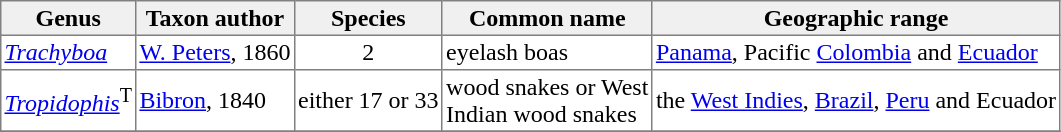<table cellspacing=0 cellpadding=2 border=1 style="border-collapse: collapse;">
<tr>
<th bgcolor="#f0f0f0">Genus</th>
<th bgcolor="#f0f0f0">Taxon author</th>
<th bgcolor="#f0f0f0">Species</th>
<th bgcolor="#f0f0f0">Common name</th>
<th bgcolor="#f0f0f0">Geographic range</th>
</tr>
<tr>
<td><em><a href='#'>Trachyboa</a></em></td>
<td><a href='#'>W. Peters</a>, 1860</td>
<td align="center">2</td>
<td>eyelash boas</td>
<td><a href='#'>Panama</a>, Pacific <a href='#'>Colombia</a> and <a href='#'>Ecuador</a></td>
</tr>
<tr>
<td><em><a href='#'>Tropidophis</a></em><span><sup>T</sup></span></td>
<td><a href='#'>Bibron</a>, 1840</td>
<td align="center">either 17 or 33</td>
<td>wood snakes or West<br>Indian wood snakes</td>
<td>the <a href='#'>West Indies</a>, <a href='#'>Brazil</a>, <a href='#'>Peru</a> and Ecuador</td>
</tr>
<tr>
</tr>
</table>
